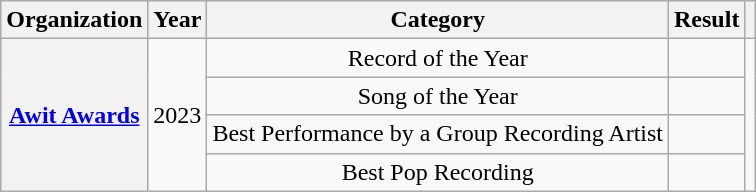<table class="wikitable sortable plainrowheaders" style="border:none; margin:0;">
<tr>
<th scope="col">Organization</th>
<th scope="col">Year</th>
<th scope="col">Category</th>
<th scope="col">Result</th>
<th scope="col" class="unsortable"></th>
</tr>
<tr>
<th scope="row" rowspan="4"><a href='#'>Awit Awards</a></th>
<td rowspan="4">2023</td>
<td style="text-align:center;">Record of the Year</td>
<td></td>
<td style="text-align:center;" rowspan="4"></td>
</tr>
<tr>
<td style="text-align:center;">Song of the Year</td>
<td></td>
</tr>
<tr>
<td style="text-align:center;">Best Performance by a Group Recording Artist</td>
<td></td>
</tr>
<tr>
<td style="text-align:center;">Best Pop Recording</td>
<td></td>
</tr>
<tr>
</tr>
</table>
